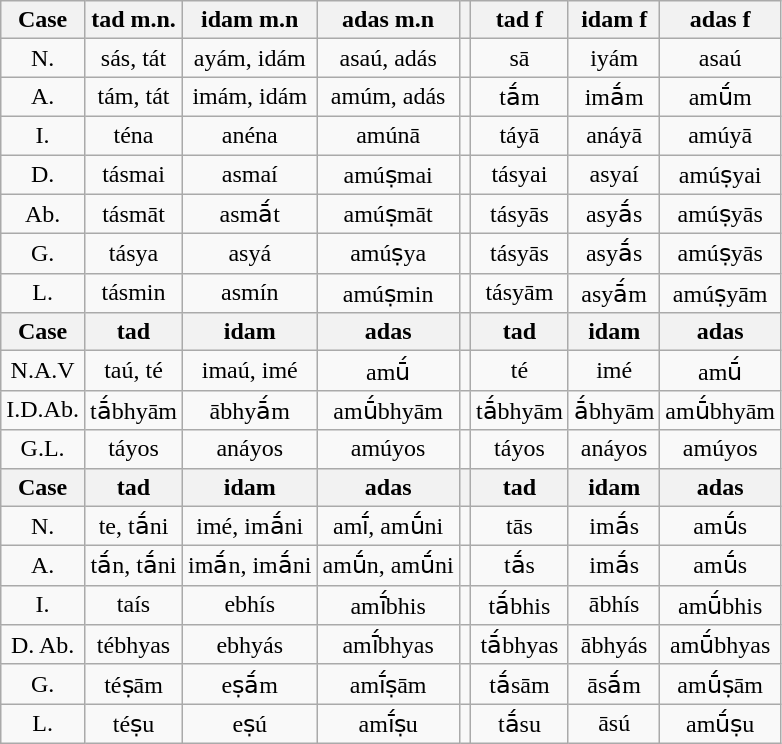<table class="wikitable" style="text-align:center">
<tr>
<th>Case</th>
<th>tad m.n.</th>
<th>idam m.n</th>
<th>adas m.n</th>
<th></th>
<th>tad f</th>
<th>idam f</th>
<th>adas f</th>
</tr>
<tr>
<td>N.</td>
<td>sás, tát</td>
<td>ayám, idám</td>
<td>asaú, adás</td>
<td></td>
<td>sā</td>
<td>iyám</td>
<td>asaú</td>
</tr>
<tr>
<td>A.</td>
<td>tám, tát</td>
<td>imám, idám</td>
<td>amúm, adás</td>
<td></td>
<td>tā́m</td>
<td>imā́m</td>
<td>amū́m</td>
</tr>
<tr>
<td>I.</td>
<td>téna</td>
<td>anéna</td>
<td>amúnā</td>
<td></td>
<td>táyā</td>
<td>anáyā</td>
<td>amúyā</td>
</tr>
<tr>
<td>D.</td>
<td>tásmai</td>
<td>asmaí</td>
<td>amúṣmai</td>
<td></td>
<td>tásyai</td>
<td>asyaí</td>
<td>amúṣyai</td>
</tr>
<tr>
<td>Ab.</td>
<td>tásmāt</td>
<td>asmā́t</td>
<td>amúṣmāt</td>
<td></td>
<td>tásyās</td>
<td>asyā́s</td>
<td>amúṣyās</td>
</tr>
<tr>
<td>G.</td>
<td>tásya</td>
<td>asyá</td>
<td>amúṣya</td>
<td></td>
<td>tásyās</td>
<td>asyā́s</td>
<td>amúṣyās</td>
</tr>
<tr>
<td>L.</td>
<td>tásmin</td>
<td>asmín</td>
<td>amúṣmin</td>
<td></td>
<td>tásyām</td>
<td>asyā́m</td>
<td>amúṣyām</td>
</tr>
<tr>
<th>Case</th>
<th>tad</th>
<th>idam</th>
<th>adas</th>
<th></th>
<th>tad</th>
<th>idam</th>
<th>adas</th>
</tr>
<tr>
<td>N.A.V</td>
<td>taú, té</td>
<td>imaú, imé</td>
<td>amū́</td>
<td></td>
<td>té</td>
<td>imé</td>
<td>amū́</td>
</tr>
<tr>
<td>I.D.Ab.</td>
<td>tā́bhyām</td>
<td>ābhyā́m</td>
<td>amū́bhyām</td>
<td></td>
<td>tā́bhyām</td>
<td>ā́bhyām</td>
<td>amū́bhyām</td>
</tr>
<tr>
<td>G.L.</td>
<td>táyos</td>
<td>anáyos</td>
<td>amúyos</td>
<td></td>
<td>táyos</td>
<td>anáyos</td>
<td>amúyos</td>
</tr>
<tr>
<th>Case</th>
<th>tad</th>
<th>idam</th>
<th>adas</th>
<th></th>
<th>tad</th>
<th>idam</th>
<th>adas</th>
</tr>
<tr>
<td>N.</td>
<td>te, tā́ni</td>
<td>imé, imā́ni</td>
<td>amī́, amū́ni</td>
<td></td>
<td>tās</td>
<td>imā́s</td>
<td>amū́s</td>
</tr>
<tr>
<td>A.</td>
<td>tā́n, tā́ni</td>
<td>imā́n, imā́ni</td>
<td>amū́n, amū́ni</td>
<td></td>
<td>tā́s</td>
<td>imā́s</td>
<td>amū́s</td>
</tr>
<tr>
<td>I.</td>
<td>taís</td>
<td>ebhís</td>
<td>amī́bhis</td>
<td></td>
<td>tā́bhis</td>
<td>ābhís</td>
<td>amū́bhis</td>
</tr>
<tr>
<td>D. Ab.</td>
<td>tébhyas</td>
<td>ebhyás</td>
<td>amī́bhyas</td>
<td></td>
<td>tā́bhyas</td>
<td>ābhyás</td>
<td>amū́bhyas</td>
</tr>
<tr>
<td>G.</td>
<td>téṣām</td>
<td>eṣā́m</td>
<td>amī́ṣām</td>
<td></td>
<td>tā́sām</td>
<td>āsā́m</td>
<td>amū́ṣām</td>
</tr>
<tr>
<td>L.</td>
<td>téṣu</td>
<td>eṣú</td>
<td>amī́ṣu</td>
<td></td>
<td>tā́su</td>
<td>āsú</td>
<td>amū́ṣu</td>
</tr>
</table>
